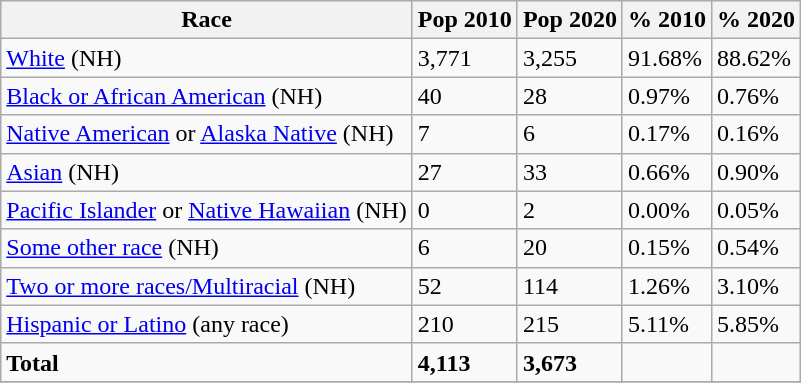<table class="wikitable">
<tr>
<th>Race</th>
<th>Pop 2010</th>
<th>Pop 2020</th>
<th>% 2010</th>
<th>% 2020</th>
</tr>
<tr>
<td><a href='#'>White</a> (NH)</td>
<td>3,771</td>
<td>3,255</td>
<td>91.68%</td>
<td>88.62%</td>
</tr>
<tr>
<td><a href='#'>Black or African American</a> (NH)</td>
<td>40</td>
<td>28</td>
<td>0.97%</td>
<td>0.76%</td>
</tr>
<tr>
<td><a href='#'>Native American</a> or <a href='#'>Alaska Native</a> (NH)</td>
<td>7</td>
<td>6</td>
<td>0.17%</td>
<td>0.16%</td>
</tr>
<tr>
<td><a href='#'>Asian</a> (NH)</td>
<td>27</td>
<td>33</td>
<td>0.66%</td>
<td>0.90%</td>
</tr>
<tr>
<td><a href='#'>Pacific Islander</a> or <a href='#'>Native Hawaiian</a> (NH)</td>
<td>0</td>
<td>2</td>
<td>0.00%</td>
<td>0.05%</td>
</tr>
<tr>
<td><a href='#'>Some other race</a> (NH)</td>
<td>6</td>
<td>20</td>
<td>0.15%</td>
<td>0.54%</td>
</tr>
<tr>
<td><a href='#'>Two or more races/Multiracial</a> (NH)</td>
<td>52</td>
<td>114</td>
<td>1.26%</td>
<td>3.10%</td>
</tr>
<tr>
<td><a href='#'>Hispanic or Latino</a> (any race)</td>
<td>210</td>
<td>215</td>
<td>5.11%</td>
<td>5.85%</td>
</tr>
<tr>
<td><strong>Total</strong></td>
<td><strong>4,113</strong></td>
<td><strong>3,673</strong></td>
<td></td>
<td></td>
</tr>
<tr>
</tr>
</table>
